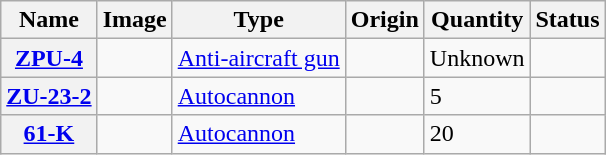<table class="wikitable">
<tr>
<th scope="col">Name</th>
<th scope="col">Image</th>
<th scope="col">Type</th>
<th scope="col">Origin</th>
<th scope="col">Quantity</th>
<th scope="col">Status</th>
</tr>
<tr>
<th scope="row"><a href='#'>ZPU-4</a></th>
<td></td>
<td><a href='#'>Anti-aircraft gun</a></td>
<td></td>
<td>Unknown</td>
<td></td>
</tr>
<tr>
<th scope="row"><a href='#'>ZU-23-2</a></th>
<td></td>
<td><a href='#'>Autocannon</a></td>
<td></td>
<td>5</td>
<td></td>
</tr>
<tr>
<th scope="row"><a href='#'>61-K</a></th>
<td></td>
<td><a href='#'>Autocannon</a></td>
<td></td>
<td>20</td>
<td></td>
</tr>
</table>
